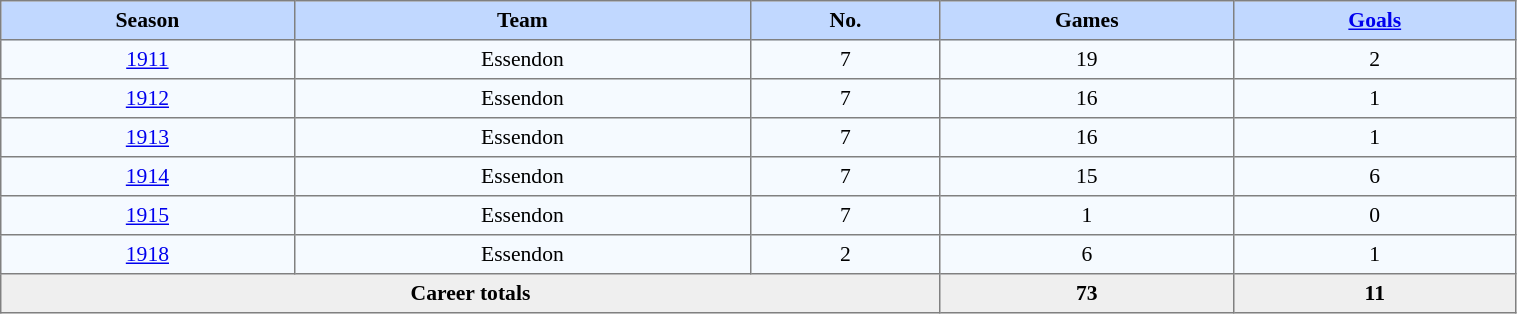<table border="1" cellpadding="4" cellspacing="0" style="text-align:center; font-size:90%; border-collapse:collapse;" width=80%>
<tr style="background:#C1D8FF;">
<th width=3%>Season</th>
<th width=5%>Team</th>
<th width=2%>No.</th>
<th width=3%>Games</th>
<th width=3%><a href='#'>Goals</a></th>
</tr>
<tr style="background:#F5FAFF;">
<td><a href='#'>1911</a></td>
<td>Essendon</td>
<td>7</td>
<td>19</td>
<td>2</td>
</tr>
<tr style="background:#F5FAFF;">
<td><a href='#'>1912</a></td>
<td>Essendon</td>
<td>7</td>
<td>16</td>
<td>1</td>
</tr>
<tr style="background:#F5FAFF;">
<td><a href='#'>1913</a></td>
<td>Essendon</td>
<td>7</td>
<td>16</td>
<td>1</td>
</tr>
<tr style="background:#F5FAFF;">
<td><a href='#'>1914</a></td>
<td>Essendon</td>
<td>7</td>
<td>15</td>
<td>6</td>
</tr>
<tr style="background:#F5FAFF;">
<td><a href='#'>1915</a></td>
<td>Essendon</td>
<td>7</td>
<td>1</td>
<td>0</td>
</tr>
<tr style="background:#F5FAFF;">
<td><a href='#'>1918</a></td>
<td>Essendon</td>
<td>2</td>
<td>6</td>
<td>1</td>
</tr>
<tr style="background:#EFEFEF;">
<th colspan=3>Career totals</th>
<td><strong>73</strong></td>
<td><strong>11</strong></td>
</tr>
</table>
